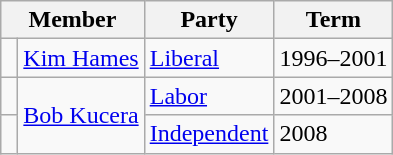<table class="wikitable">
<tr>
<th colspan="2">Member</th>
<th>Party</th>
<th>Term</th>
</tr>
<tr>
<td> </td>
<td><a href='#'>Kim Hames</a></td>
<td><a href='#'>Liberal</a></td>
<td>1996–2001</td>
</tr>
<tr>
<td> </td>
<td rowspan=2><a href='#'>Bob Kucera</a></td>
<td><a href='#'>Labor</a></td>
<td>2001–2008</td>
</tr>
<tr>
<td> </td>
<td><a href='#'>Independent</a></td>
<td>2008</td>
</tr>
</table>
